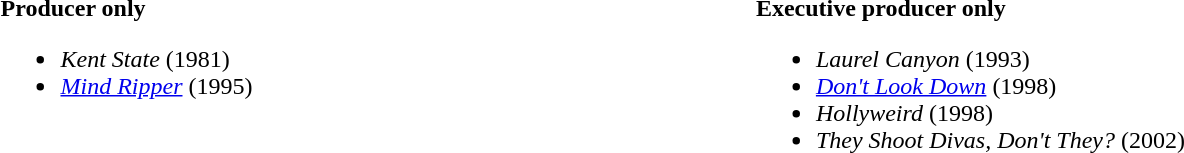<table style="width:100%;">
<tr style="vertical-align:top;">
<td style="width:40%;"><br><strong>Producer only</strong><ul><li><em>Kent State</em> (1981)</li><li><em><a href='#'>Mind Ripper</a></em> (1995)</li></ul></td>
<td style="width:60%;"><br><strong>Executive producer only</strong><ul><li><em>Laurel Canyon</em> (1993)</li><li><em><a href='#'>Don't Look Down</a></em> (1998)</li><li><em>Hollyweird</em> (1998)</li><li><em>They Shoot Divas, Don't They?</em> (2002)</li></ul></td>
<td style="width:50%;"></td>
</tr>
</table>
